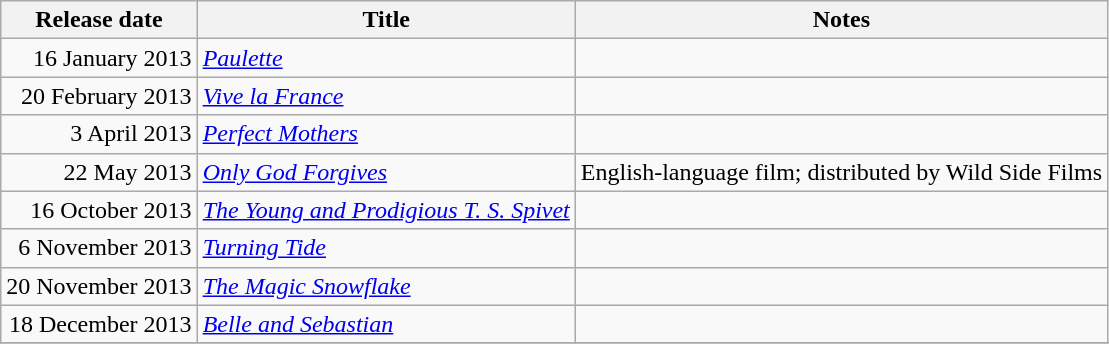<table class="wikitable sortable">
<tr>
<th scope="col">Release date</th>
<th>Title</th>
<th>Notes</th>
</tr>
<tr>
<td style="text-align:right;">16 January 2013</td>
<td><em><a href='#'>Paulette</a></em></td>
<td></td>
</tr>
<tr>
<td style="text-align:right;">20 February 2013</td>
<td><em><a href='#'>Vive la France</a></em></td>
<td></td>
</tr>
<tr>
<td style="text-align:right;">3 April 2013</td>
<td><em><a href='#'>Perfect Mothers</a></em></td>
<td></td>
</tr>
<tr>
<td style="text-align:right;">22 May 2013</td>
<td><em><a href='#'>Only God Forgives</a></em></td>
<td>English-language film; distributed by Wild Side Films</td>
</tr>
<tr>
<td style="text-align:right;">16 October 2013</td>
<td><em><a href='#'>The Young and Prodigious T. S. Spivet</a></em></td>
<td></td>
</tr>
<tr>
<td style="text-align:right;">6 November 2013</td>
<td><em><a href='#'>Turning Tide</a></em></td>
<td></td>
</tr>
<tr>
<td style="text-align:right;">20 November 2013</td>
<td><em><a href='#'>The Magic Snowflake</a></em></td>
<td></td>
</tr>
<tr>
<td style="text-align:right;">18 December 2013</td>
<td><em><a href='#'>Belle and Sebastian</a></em></td>
<td></td>
</tr>
<tr>
</tr>
</table>
